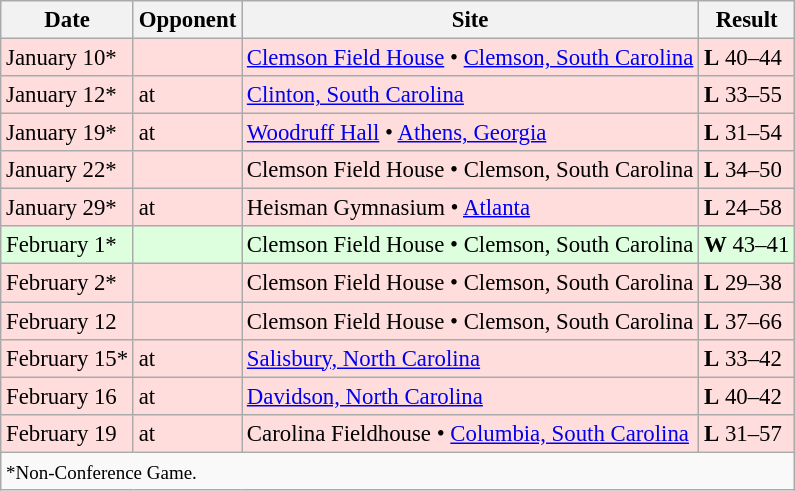<table class="wikitable" style="font-size:95%;">
<tr>
<th>Date</th>
<th>Opponent</th>
<th>Site</th>
<th>Result</th>
</tr>
<tr style="background: #ffdddd;">
<td>January 10*</td>
<td></td>
<td><a href='#'>Clemson Field House</a> • <a href='#'>Clemson, South Carolina</a></td>
<td><strong>L</strong> 40–44</td>
</tr>
<tr style="background: #ffdddd;">
<td>January 12*</td>
<td>at </td>
<td><a href='#'>Clinton, South Carolina</a></td>
<td><strong>L</strong> 33–55</td>
</tr>
<tr style="background: #ffdddd;">
<td>January 19*</td>
<td>at </td>
<td><a href='#'>Woodruff Hall</a> • <a href='#'>Athens, Georgia</a></td>
<td><strong>L</strong> 31–54</td>
</tr>
<tr style="background: #ffdddd;">
<td>January 22*</td>
<td></td>
<td>Clemson Field House • Clemson, South Carolina</td>
<td><strong>L</strong> 34–50</td>
</tr>
<tr style="background: #ffdddd;">
<td>January 29*</td>
<td>at </td>
<td>Heisman Gymnasium • <a href='#'>Atlanta</a></td>
<td><strong>L</strong> 24–58</td>
</tr>
<tr style="background: #ddffdd;">
<td>February 1*</td>
<td></td>
<td>Clemson Field House • Clemson, South Carolina</td>
<td><strong>W</strong> 43–41</td>
</tr>
<tr style="background: #ffdddd;">
<td>February 2*</td>
<td></td>
<td>Clemson Field House • Clemson, South Carolina</td>
<td><strong>L</strong> 29–38</td>
</tr>
<tr style="background: #ffdddd;">
<td>February 12</td>
<td></td>
<td>Clemson Field House • Clemson, South Carolina</td>
<td><strong>L</strong> 37–66</td>
</tr>
<tr style="background: #ffdddd;">
<td>February 15*</td>
<td>at </td>
<td><a href='#'>Salisbury, North Carolina</a></td>
<td><strong>L</strong> 33–42</td>
</tr>
<tr style="background: #ffdddd;">
<td>February 16</td>
<td>at </td>
<td><a href='#'>Davidson, North Carolina</a></td>
<td><strong>L</strong> 40–42</td>
</tr>
<tr style="background: #ffdddd;">
<td>February 19</td>
<td>at </td>
<td>Carolina Fieldhouse • <a href='#'>Columbia, South Carolina</a></td>
<td><strong>L</strong> 31–57</td>
</tr>
<tr style="background:#f9f9f9;">
<td colspan=4><small>*Non-Conference Game.</small></td>
</tr>
</table>
